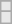<table class=wikitable>
<tr>
</tr>
<tr bgcolor= e8e8e8>
<td></td>
</tr>
<tr>
</tr>
<tr bgcolor= e8e8e8>
<td></td>
</tr>
</table>
